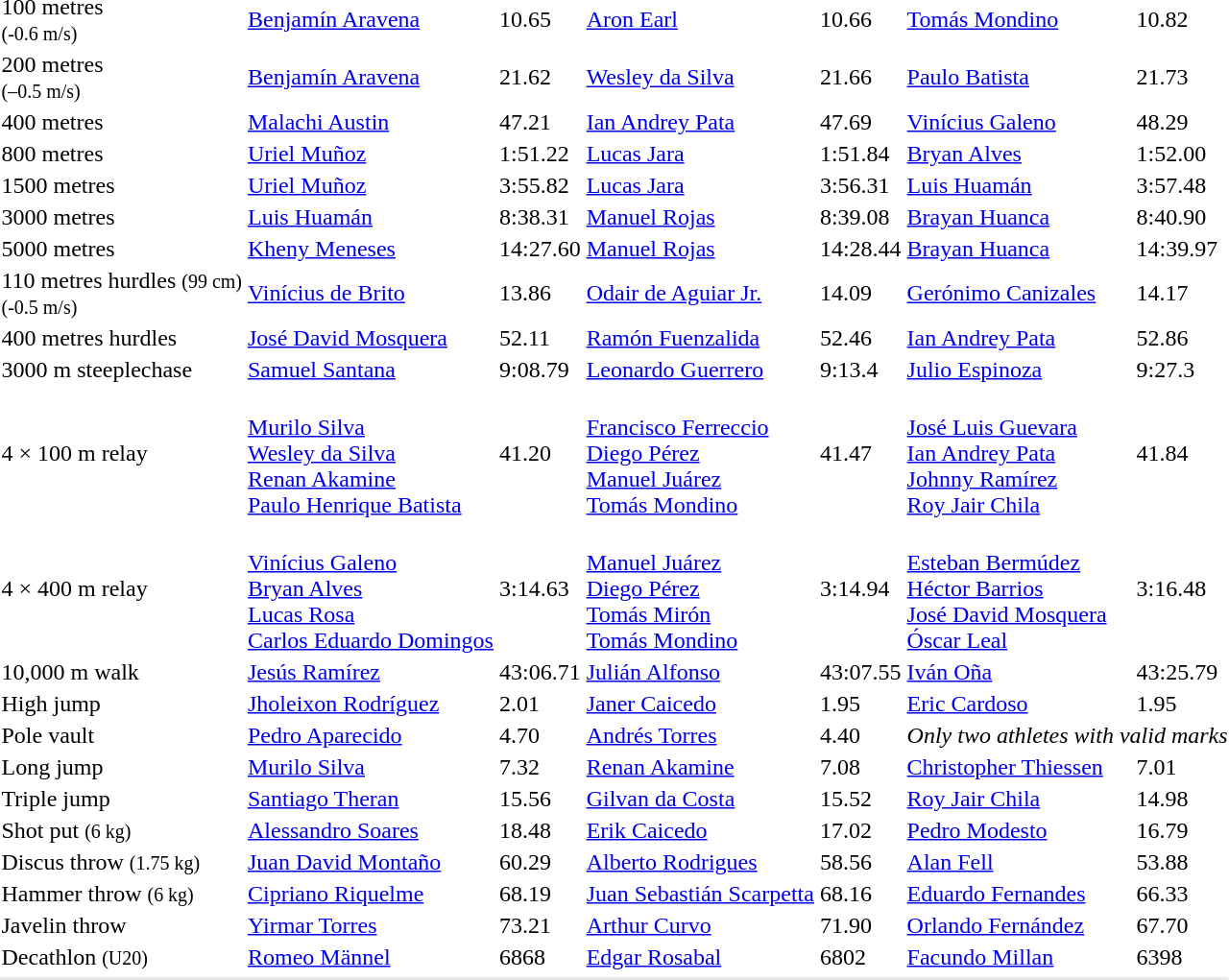<table>
<tr>
<td>100 metres<br><small>(-0.6 m/s)</small></td>
<td><a href='#'>Benjamín Aravena</a><br></td>
<td>10.65</td>
<td><a href='#'>Aron Earl</a><br></td>
<td>10.66</td>
<td><a href='#'>Tomás Mondino</a><br></td>
<td>10.82</td>
</tr>
<tr>
<td>200 metres<br><small>(–0.5 m/s)</small></td>
<td><a href='#'>Benjamín Aravena</a><br></td>
<td>21.62</td>
<td><a href='#'>Wesley da Silva</a><br></td>
<td>21.66</td>
<td><a href='#'>Paulo Batista</a><br></td>
<td>21.73</td>
</tr>
<tr>
<td>400 metres</td>
<td><a href='#'>Malachi Austin</a><br></td>
<td>47.21</td>
<td><a href='#'>Ian Andrey Pata</a><br></td>
<td>47.69</td>
<td><a href='#'>Vinícius Galeno</a><br></td>
<td>48.29</td>
</tr>
<tr>
<td>800 metres</td>
<td><a href='#'>Uriel Muñoz</a><br></td>
<td>1:51.22</td>
<td><a href='#'>Lucas Jara</a><br></td>
<td>1:51.84</td>
<td><a href='#'>Bryan Alves</a><br></td>
<td>1:52.00</td>
</tr>
<tr>
<td>1500 metres</td>
<td><a href='#'>Uriel Muñoz</a><br></td>
<td>3:55.82</td>
<td><a href='#'>Lucas Jara</a><br></td>
<td>3:56.31</td>
<td><a href='#'>Luis Huamán</a><br></td>
<td>3:57.48</td>
</tr>
<tr>
<td>3000 metres</td>
<td><a href='#'>Luis Huamán</a><br></td>
<td>8:38.31</td>
<td><a href='#'>Manuel Rojas</a><br></td>
<td>8:39.08</td>
<td><a href='#'>Brayan Huanca</a><br></td>
<td>8:40.90</td>
</tr>
<tr>
<td>5000 metres</td>
<td><a href='#'>Kheny Meneses</a><br></td>
<td>14:27.60</td>
<td><a href='#'>Manuel Rojas</a><br></td>
<td>14:28.44</td>
<td><a href='#'>Brayan Huanca</a><br></td>
<td>14:39.97</td>
</tr>
<tr>
<td>110 metres hurdles <small>(99 cm)<br>(-0.5 m/s)</small></td>
<td><a href='#'>Vinícius de Brito</a><br></td>
<td>13.86</td>
<td><a href='#'>Odair de Aguiar Jr.</a><br></td>
<td>14.09</td>
<td><a href='#'>Gerónimo Canizales</a><br></td>
<td>14.17</td>
</tr>
<tr>
<td>400 metres hurdles</td>
<td><a href='#'>José David Mosquera</a><br></td>
<td>52.11 <strong></strong></td>
<td><a href='#'>Ramón Fuenzalida</a><br></td>
<td>52.46</td>
<td><a href='#'>Ian Andrey Pata</a><br></td>
<td>52.86</td>
</tr>
<tr>
<td>3000 m steeplechase</td>
<td><a href='#'>Samuel Santana</a><br></td>
<td>9:08.79</td>
<td><a href='#'>Leonardo Guerrero</a><br></td>
<td>9:13.4</td>
<td><a href='#'>Julio Espinoza</a><br></td>
<td>9:27.3</td>
</tr>
<tr>
<td>4 × 100 m relay</td>
<td><br><a href='#'>Murilo Silva</a><br><a href='#'>Wesley da Silva</a><br><a href='#'>Renan Akamine</a><br><a href='#'>Paulo Henrique Batista</a></td>
<td>41.20</td>
<td><br><a href='#'>Francisco Ferreccio</a><br><a href='#'>Diego Pérez</a><br><a href='#'>Manuel Juárez</a><br><a href='#'>Tomás Mondino</a></td>
<td>41.47</td>
<td><br><a href='#'>José Luis Guevara</a><br><a href='#'>Ian Andrey Pata</a><br><a href='#'>Johnny Ramírez</a><br><a href='#'>Roy Jair Chila</a></td>
<td>41.84</td>
</tr>
<tr>
<td>4 × 400 m relay</td>
<td><br><a href='#'>Vinícius Galeno</a><br><a href='#'>Bryan Alves</a><br><a href='#'>Lucas Rosa</a><br><a href='#'>Carlos Eduardo Domingos</a></td>
<td>3:14.63</td>
<td><br><a href='#'>Manuel Juárez</a><br><a href='#'>Diego Pérez</a><br><a href='#'>Tomás Mirón</a><br><a href='#'>Tomás Mondino</a></td>
<td>3:14.94</td>
<td><br><a href='#'>Esteban Bermúdez</a><br><a href='#'>Héctor Barrios</a><br><a href='#'>José David Mosquera</a><br><a href='#'>Óscar Leal</a></td>
<td>3:16.48</td>
</tr>
<tr>
<td>10,000 m walk</td>
<td><a href='#'>Jesús Ramírez</a><br></td>
<td>43:06.71 <strong></strong></td>
<td><a href='#'>Julián Alfonso</a><br></td>
<td>43:07.55 <strong></strong></td>
<td><a href='#'>Iván Oña</a><br></td>
<td>43:25.79</td>
</tr>
<tr>
<td>High jump</td>
<td><a href='#'>Jholeixon Rodríguez</a><br></td>
<td>2.01</td>
<td><a href='#'>Janer Caicedo</a><br></td>
<td>1.95</td>
<td><a href='#'>Eric Cardoso</a><br></td>
<td>1.95</td>
</tr>
<tr>
<td>Pole vault</td>
<td><a href='#'>Pedro Aparecido</a><br></td>
<td>4.70</td>
<td><a href='#'>Andrés Torres</a><br></td>
<td>4.40</td>
<td colspan=2><em>Only two athletes with valid marks</em></td>
</tr>
<tr>
<td>Long jump</td>
<td><a href='#'>Murilo Silva</a><br></td>
<td>7.32</td>
<td><a href='#'>Renan Akamine</a><br></td>
<td>7.08</td>
<td><a href='#'>Christopher Thiessen</a><br></td>
<td>7.01</td>
</tr>
<tr>
<td>Triple jump</td>
<td><a href='#'>Santiago Theran</a><br></td>
<td>15.56 <strong></strong></td>
<td><a href='#'>Gilvan da Costa </a><br></td>
<td>15.52</td>
<td><a href='#'>Roy Jair Chila</a><br></td>
<td>14.98</td>
</tr>
<tr>
<td>Shot put <small>(6 kg)</small></td>
<td><a href='#'>Alessandro Soares</a><br></td>
<td>18.48</td>
<td><a href='#'>Erik Caicedo</a><br></td>
<td>17.02</td>
<td><a href='#'>Pedro Modesto</a><br></td>
<td>16.79</td>
</tr>
<tr>
<td>Discus throw <small>(1.75 kg)</small></td>
<td><a href='#'>Juan David Montaño</a><br></td>
<td>60.29 <strong></strong></td>
<td><a href='#'>Alberto Rodrigues</a><br></td>
<td>58.56</td>
<td><a href='#'>Alan Fell</a><br></td>
<td>53.88</td>
</tr>
<tr>
<td>Hammer throw <small>(6 kg)</small></td>
<td><a href='#'>Cipriano Riquelme</a><br></td>
<td>68.19</td>
<td><a href='#'>Juan Sebastián Scarpetta</a><br></td>
<td>68.16 <strong></strong></td>
<td><a href='#'>Eduardo Fernandes</a><br></td>
<td>66.33</td>
</tr>
<tr>
<td>Javelin throw</td>
<td><a href='#'>Yirmar Torres</a><br></td>
<td>73.21</td>
<td><a href='#'>Arthur Curvo</a><br></td>
<td>71.90</td>
<td><a href='#'>Orlando Fernández</a><br></td>
<td>67.70</td>
</tr>
<tr>
<td>Decathlon <small>(U20)</small></td>
<td><a href='#'>Romeo Männel</a><br></td>
<td>6868</td>
<td><a href='#'>Edgar Rosabal</a><br></td>
<td>6802</td>
<td><a href='#'>Facundo Millan</a><br></td>
<td>6398</td>
</tr>
<tr>
</tr>
<tr bgcolor= e8e8e8>
<td colspan=7></td>
</tr>
</table>
